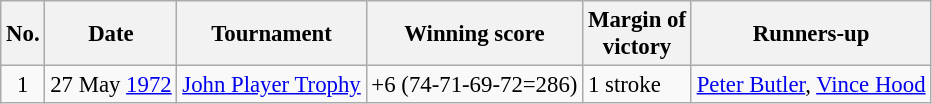<table class="wikitable" style="font-size:95%;">
<tr>
<th>No.</th>
<th>Date</th>
<th>Tournament</th>
<th>Winning score</th>
<th>Margin of<br>victory</th>
<th>Runners-up</th>
</tr>
<tr>
<td align=center>1</td>
<td>27 May <a href='#'>1972</a></td>
<td><a href='#'>John Player Trophy</a></td>
<td>+6 (74-71-69-72=286)</td>
<td>1 stroke</td>
<td> <a href='#'>Peter Butler</a>,  <a href='#'>Vince Hood</a></td>
</tr>
</table>
